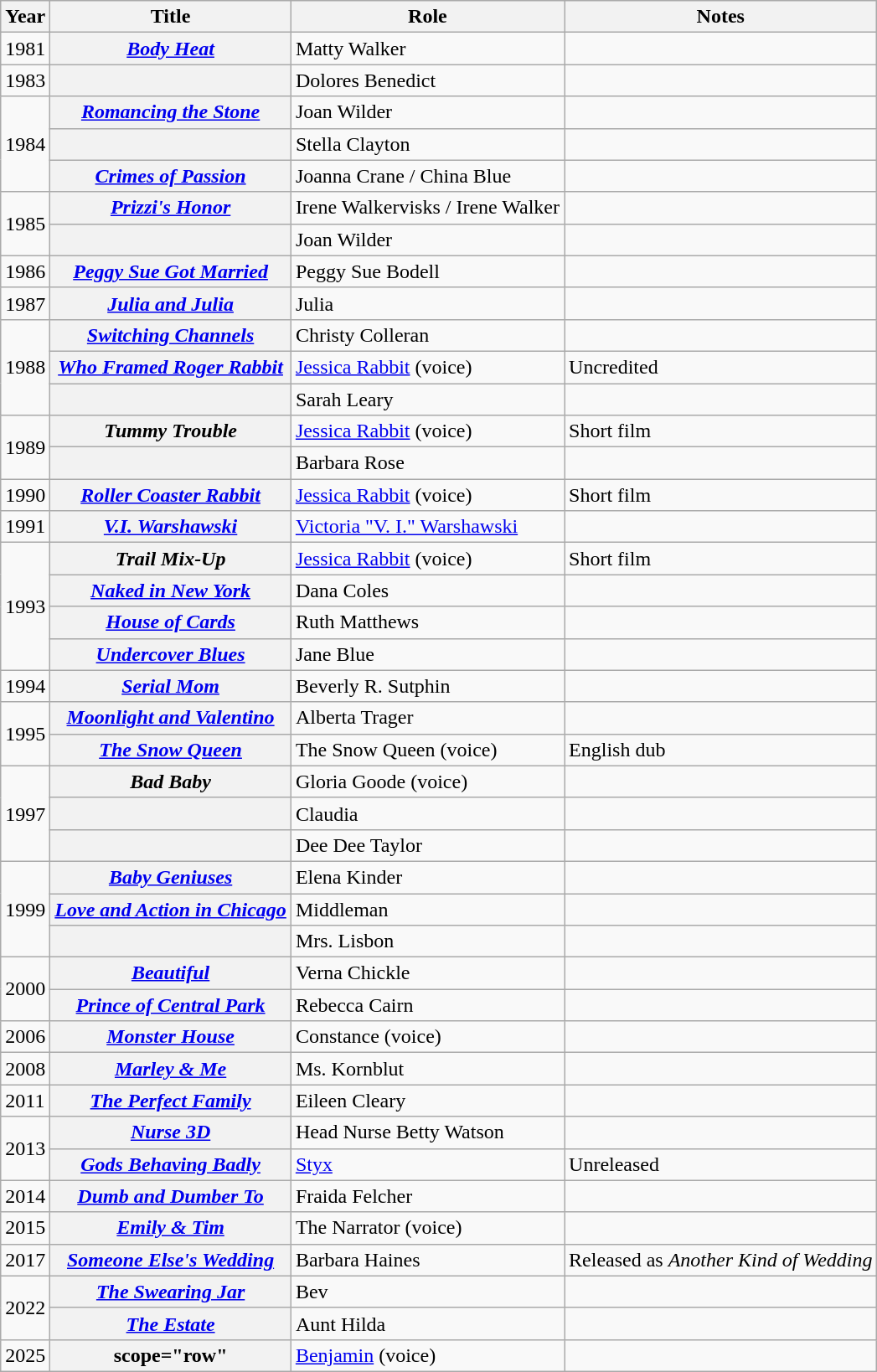<table class="wikitable sortable plainrowheaders">
<tr>
<th scope="col">Year</th>
<th scope="col">Title</th>
<th scope="col">Role</th>
<th scope="col" class="unsortable">Notes</th>
</tr>
<tr>
<td>1981</td>
<th scope="row"><em><a href='#'>Body Heat</a></em></th>
<td>Matty Walker</td>
<td></td>
</tr>
<tr>
<td>1983</td>
<th scope="row"><em></em></th>
<td>Dolores Benedict</td>
<td></td>
</tr>
<tr>
<td rowspan=3>1984</td>
<th scope="row"><em><a href='#'>Romancing the Stone</a></em></th>
<td>Joan Wilder</td>
<td></td>
</tr>
<tr>
<th scope="row"><em></em></th>
<td>Stella Clayton</td>
<td></td>
</tr>
<tr>
<th scope="row"><em><a href='#'>Crimes of Passion</a></em></th>
<td>Joanna Crane / China Blue</td>
<td></td>
</tr>
<tr>
<td rowspan=2>1985</td>
<th scope="row"><em><a href='#'>Prizzi's Honor</a></em></th>
<td>Irene Walkervisks / Irene Walker</td>
<td></td>
</tr>
<tr>
<th scope="row"><em></em></th>
<td>Joan Wilder</td>
<td></td>
</tr>
<tr>
<td>1986</td>
<th scope="row"><em><a href='#'>Peggy Sue Got Married</a></em></th>
<td>Peggy Sue Bodell</td>
<td></td>
</tr>
<tr>
<td>1987</td>
<th scope="row"><em><a href='#'>Julia and Julia</a></em></th>
<td>Julia</td>
<td></td>
</tr>
<tr>
<td rowspan=3>1988</td>
<th scope="row"><em><a href='#'>Switching Channels</a></em></th>
<td>Christy Colleran</td>
<td></td>
</tr>
<tr>
<th scope="row"><em><a href='#'>Who Framed Roger Rabbit</a></em></th>
<td><a href='#'>Jessica Rabbit</a> (voice)</td>
<td>Uncredited</td>
</tr>
<tr>
<th scope="row"><em></em></th>
<td>Sarah Leary</td>
<td></td>
</tr>
<tr>
<td rowspan=2>1989</td>
<th scope="row"><em>Tummy Trouble</em></th>
<td><a href='#'>Jessica Rabbit</a> (voice)</td>
<td>Short film</td>
</tr>
<tr>
<th scope="row"><em></em></th>
<td>Barbara Rose</td>
<td></td>
</tr>
<tr>
<td>1990</td>
<th scope="row"><em><a href='#'>Roller Coaster Rabbit</a></em></th>
<td><a href='#'>Jessica Rabbit</a> (voice)</td>
<td>Short film</td>
</tr>
<tr>
<td>1991</td>
<th scope="row"><em><a href='#'>V.I. Warshawski</a></em></th>
<td><a href='#'>Victoria "V. I." Warshawski</a></td>
<td></td>
</tr>
<tr>
<td rowspan=4>1993</td>
<th scope="row"><em>Trail Mix-Up</em></th>
<td><a href='#'>Jessica Rabbit</a> (voice)</td>
<td>Short film</td>
</tr>
<tr>
<th scope="row"><em><a href='#'>Naked in New York</a></em></th>
<td>Dana Coles</td>
<td></td>
</tr>
<tr>
<th scope="row"><em><a href='#'>House of Cards</a></em></th>
<td>Ruth Matthews</td>
<td></td>
</tr>
<tr>
<th scope="row"><em><a href='#'>Undercover Blues</a></em></th>
<td>Jane Blue</td>
<td></td>
</tr>
<tr>
<td>1994</td>
<th scope="row"><em><a href='#'>Serial Mom</a></em></th>
<td>Beverly R. Sutphin</td>
<td></td>
</tr>
<tr>
<td rowspan="2">1995</td>
<th scope="row"><em><a href='#'>Moonlight and Valentino</a></em></th>
<td>Alberta Trager</td>
<td></td>
</tr>
<tr>
<th scope="row"><em><a href='#'>The Snow Queen</a></em></th>
<td>The Snow Queen (voice)</td>
<td>English dub</td>
</tr>
<tr>
<td rowspan=3>1997</td>
<th scope="row"><em>Bad Baby</em></th>
<td>Gloria Goode (voice)</td>
<td></td>
</tr>
<tr>
<th scope="row"><em></em></th>
<td>Claudia</td>
<td></td>
</tr>
<tr>
<th scope="row"><em></em></th>
<td>Dee Dee Taylor</td>
<td></td>
</tr>
<tr>
<td rowspan=3>1999</td>
<th scope="row"><em><a href='#'>Baby Geniuses</a></em></th>
<td>Elena Kinder</td>
<td></td>
</tr>
<tr>
<th scope="row"><em><a href='#'>Love and Action in Chicago</a></em></th>
<td>Middleman</td>
<td></td>
</tr>
<tr>
<th scope="row"><em></em></th>
<td>Mrs. Lisbon</td>
<td></td>
</tr>
<tr>
<td rowspan=2>2000</td>
<th scope="row"><em><a href='#'>Beautiful</a></em></th>
<td>Verna Chickle</td>
<td></td>
</tr>
<tr>
<th scope="row"><em><a href='#'>Prince of Central Park</a></em></th>
<td>Rebecca Cairn</td>
<td></td>
</tr>
<tr>
<td>2006</td>
<th scope="row"><em><a href='#'>Monster House</a></em></th>
<td>Constance (voice)</td>
<td></td>
</tr>
<tr>
<td>2008</td>
<th scope="row"><em><a href='#'>Marley & Me</a></em></th>
<td>Ms. Kornblut</td>
<td></td>
</tr>
<tr>
<td>2011</td>
<th scope="row"><em><a href='#'>The Perfect Family</a></em></th>
<td>Eileen Cleary</td>
<td></td>
</tr>
<tr>
<td rowspan="2">2013</td>
<th scope="row"><em><a href='#'>Nurse 3D</a></em></th>
<td>Head Nurse Betty Watson</td>
<td></td>
</tr>
<tr>
<th scope="row"><em><a href='#'>Gods Behaving Badly</a></em></th>
<td><a href='#'>Styx</a></td>
<td>Unreleased</td>
</tr>
<tr>
<td>2014</td>
<th scope="row"><em><a href='#'>Dumb and Dumber To</a></em></th>
<td>Fraida Felcher</td>
<td></td>
</tr>
<tr>
<td>2015</td>
<th scope="row"><em><a href='#'>Emily & Tim</a></em></th>
<td>The Narrator (voice)</td>
<td></td>
</tr>
<tr>
<td>2017</td>
<th scope="row"><em><a href='#'>Someone Else's Wedding</a></em></th>
<td>Barbara Haines</td>
<td>Released as <em>Another Kind of Wedding</em></td>
</tr>
<tr>
<td rowspan="2">2022</td>
<th scope="row"><em><a href='#'>The Swearing Jar</a></em></th>
<td>Bev</td>
<td></td>
</tr>
<tr>
<th scope="row"><em><a href='#'>The Estate</a></em></th>
<td>Aunt Hilda</td>
<td></td>
</tr>
<tr>
<td>2025</td>
<th>scope="row" </th>
<td><a href='#'>Benjamin</a> (voice) </td>
<td></td>
</tr>
</table>
